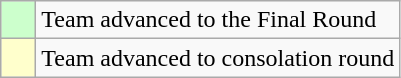<table class="wikitable">
<tr>
<td style="background: #ccffcc;">    </td>
<td>Team advanced to the Final Round</td>
</tr>
<tr>
<td style="background: #ffffcc;">    </td>
<td>Team advanced to consolation round</td>
</tr>
</table>
